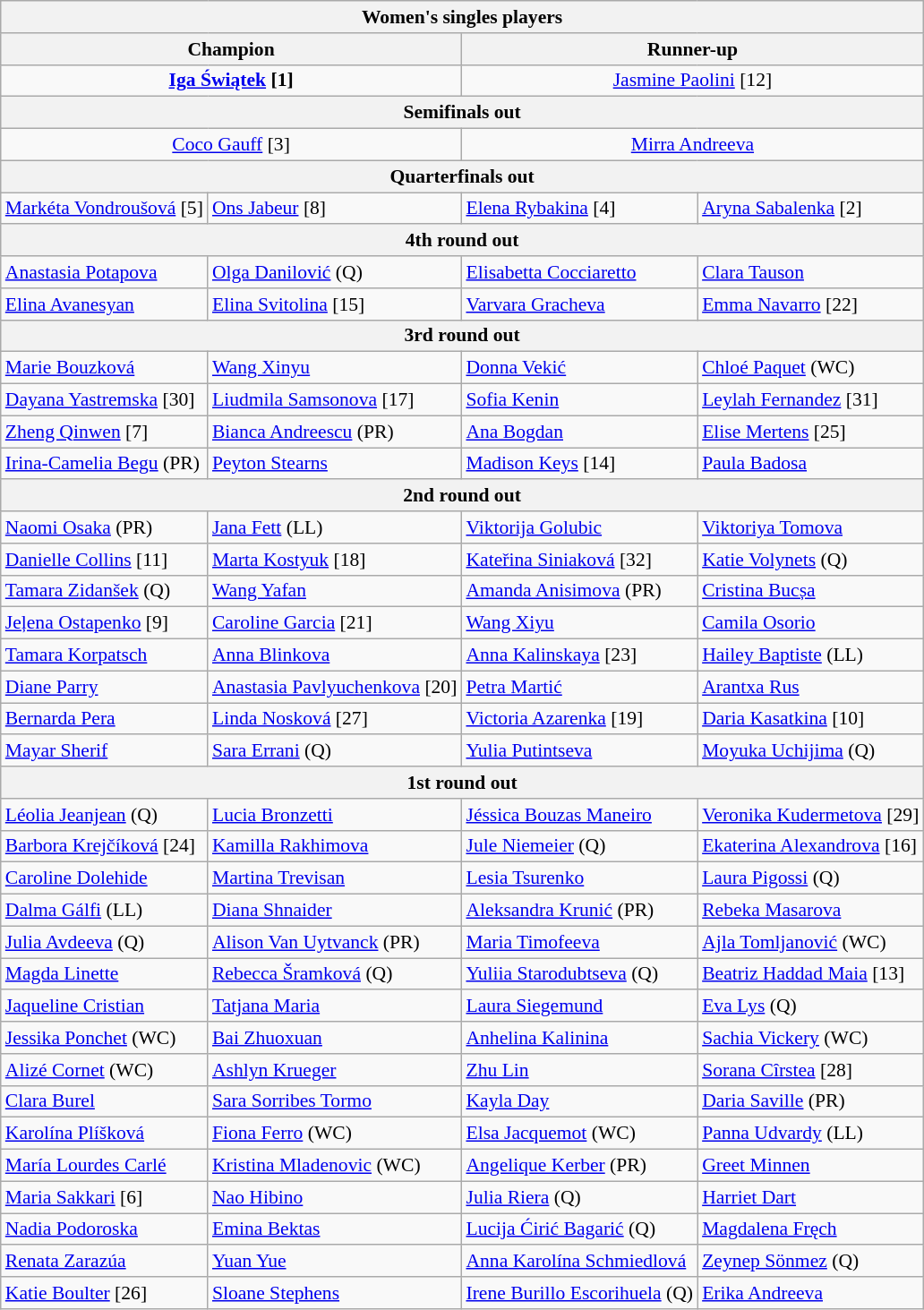<table class="wikitable collapsible mw-collapsed" style="font-size:90%">
<tr>
<th colspan=4>Women's singles players</th>
</tr>
<tr>
<th colspan="2">Champion</th>
<th colspan="2">Runner-up</th>
</tr>
<tr style="text-align:center;">
<td colspan="2"> <strong><a href='#'>Iga Świątek</a> [1]</strong></td>
<td colspan="2"> <a href='#'>Jasmine Paolini</a> [12]</td>
</tr>
<tr>
<th colspan="4">Semifinals out</th>
</tr>
<tr style="text-align:center;">
<td colspan="2"> <a href='#'>Coco Gauff</a> [3]</td>
<td colspan="2"> <a href='#'>Mirra Andreeva</a></td>
</tr>
<tr>
<th colspan="4">Quarterfinals out</th>
</tr>
<tr>
<td> <a href='#'>Markéta Vondroušová</a> [5]</td>
<td> <a href='#'>Ons Jabeur</a> [8]</td>
<td> <a href='#'>Elena Rybakina</a> [4]</td>
<td> <a href='#'>Aryna Sabalenka</a> [2]</td>
</tr>
<tr>
<th colspan="4">4th round out</th>
</tr>
<tr>
<td> <a href='#'>Anastasia Potapova</a></td>
<td> <a href='#'>Olga Danilović</a> (Q)</td>
<td> <a href='#'>Elisabetta Cocciaretto</a></td>
<td> <a href='#'>Clara Tauson</a></td>
</tr>
<tr>
<td> <a href='#'>Elina Avanesyan</a></td>
<td> <a href='#'>Elina Svitolina</a> [15]</td>
<td> <a href='#'>Varvara Gracheva</a></td>
<td> <a href='#'>Emma Navarro</a> [22]</td>
</tr>
<tr>
<th colspan="4">3rd round out</th>
</tr>
<tr>
<td> <a href='#'>Marie Bouzková</a></td>
<td> <a href='#'>Wang Xinyu</a></td>
<td> <a href='#'>Donna Vekić</a></td>
<td> <a href='#'>Chloé Paquet</a> (WC)</td>
</tr>
<tr>
<td> <a href='#'>Dayana Yastremska</a> [30]</td>
<td> <a href='#'>Liudmila Samsonova</a> [17]</td>
<td> <a href='#'>Sofia Kenin</a></td>
<td> <a href='#'>Leylah Fernandez</a> [31]</td>
</tr>
<tr>
<td> <a href='#'>Zheng Qinwen</a> [7]</td>
<td> <a href='#'>Bianca Andreescu</a> (PR)</td>
<td> <a href='#'>Ana Bogdan</a></td>
<td> <a href='#'>Elise Mertens</a> [25]</td>
</tr>
<tr>
<td> <a href='#'>Irina-Camelia Begu</a> (PR)</td>
<td> <a href='#'>Peyton Stearns</a></td>
<td> <a href='#'>Madison Keys</a> [14]</td>
<td> <a href='#'>Paula Badosa</a></td>
</tr>
<tr>
<th colspan="4">2nd round out</th>
</tr>
<tr>
<td> <a href='#'>Naomi Osaka</a> (PR)</td>
<td> <a href='#'>Jana Fett</a> (LL)</td>
<td> <a href='#'>Viktorija Golubic</a></td>
<td> <a href='#'>Viktoriya Tomova</a></td>
</tr>
<tr>
<td> <a href='#'>Danielle Collins</a> [11]</td>
<td> <a href='#'>Marta Kostyuk</a> [18]</td>
<td> <a href='#'>Kateřina Siniaková</a> [32]</td>
<td> <a href='#'>Katie Volynets</a> (Q)</td>
</tr>
<tr>
<td> <a href='#'>Tamara Zidanšek</a> (Q)</td>
<td> <a href='#'>Wang Yafan</a></td>
<td> <a href='#'>Amanda Anisimova</a> (PR)</td>
<td> <a href='#'>Cristina Bucșa</a></td>
</tr>
<tr>
<td> <a href='#'>Jeļena Ostapenko</a> [9]</td>
<td> <a href='#'>Caroline Garcia</a> [21]</td>
<td> <a href='#'>Wang Xiyu</a></td>
<td> <a href='#'>Camila Osorio</a></td>
</tr>
<tr>
<td> <a href='#'>Tamara Korpatsch</a></td>
<td> <a href='#'>Anna Blinkova</a></td>
<td> <a href='#'>Anna Kalinskaya</a> [23]</td>
<td> <a href='#'>Hailey Baptiste</a> (LL)</td>
</tr>
<tr>
<td> <a href='#'>Diane Parry</a></td>
<td> <a href='#'>Anastasia Pavlyuchenkova</a> [20]</td>
<td> <a href='#'>Petra Martić</a></td>
<td> <a href='#'>Arantxa Rus</a></td>
</tr>
<tr>
<td> <a href='#'>Bernarda Pera</a></td>
<td> <a href='#'>Linda Nosková</a> [27]</td>
<td> <a href='#'>Victoria Azarenka</a> [19]</td>
<td> <a href='#'>Daria Kasatkina</a> [10]</td>
</tr>
<tr>
<td> <a href='#'>Mayar Sherif</a></td>
<td> <a href='#'>Sara Errani</a> (Q)</td>
<td> <a href='#'>Yulia Putintseva</a></td>
<td> <a href='#'>Moyuka Uchijima</a> (Q)</td>
</tr>
<tr>
<th colspan="4">1st round out</th>
</tr>
<tr>
<td> <a href='#'>Léolia Jeanjean</a> (Q)</td>
<td> <a href='#'>Lucia Bronzetti</a></td>
<td> <a href='#'>Jéssica Bouzas Maneiro</a></td>
<td> <a href='#'>Veronika Kudermetova</a> [29]</td>
</tr>
<tr>
<td> <a href='#'>Barbora Krejčíková</a> [24]</td>
<td> <a href='#'>Kamilla Rakhimova</a></td>
<td> <a href='#'>Jule Niemeier</a> (Q)</td>
<td> <a href='#'>Ekaterina Alexandrova</a> [16]</td>
</tr>
<tr>
<td> <a href='#'>Caroline Dolehide</a></td>
<td> <a href='#'>Martina Trevisan</a></td>
<td> <a href='#'>Lesia Tsurenko</a></td>
<td> <a href='#'>Laura Pigossi</a> (Q)</td>
</tr>
<tr>
<td> <a href='#'>Dalma Gálfi</a> (LL)</td>
<td> <a href='#'>Diana Shnaider</a></td>
<td> <a href='#'>Aleksandra Krunić</a> (PR)</td>
<td> <a href='#'>Rebeka Masarova</a></td>
</tr>
<tr>
<td> <a href='#'>Julia Avdeeva</a> (Q)</td>
<td> <a href='#'>Alison Van Uytvanck</a> (PR)</td>
<td> <a href='#'>Maria Timofeeva</a></td>
<td> <a href='#'>Ajla Tomljanović</a> (WC)</td>
</tr>
<tr>
<td> <a href='#'>Magda Linette</a></td>
<td> <a href='#'>Rebecca Šramková</a> (Q)</td>
<td> <a href='#'>Yuliia Starodubtseva</a> (Q)</td>
<td> <a href='#'>Beatriz Haddad Maia</a> [13]</td>
</tr>
<tr>
<td> <a href='#'>Jaqueline Cristian</a></td>
<td> <a href='#'>Tatjana Maria</a></td>
<td> <a href='#'>Laura Siegemund</a></td>
<td> <a href='#'>Eva Lys</a> (Q)</td>
</tr>
<tr>
<td> <a href='#'>Jessika Ponchet</a> (WC)</td>
<td> <a href='#'>Bai Zhuoxuan</a></td>
<td> <a href='#'>Anhelina Kalinina</a></td>
<td> <a href='#'>Sachia Vickery</a> (WC)</td>
</tr>
<tr>
<td> <a href='#'>Alizé Cornet</a> (WC)</td>
<td> <a href='#'>Ashlyn Krueger</a></td>
<td> <a href='#'>Zhu Lin</a></td>
<td> <a href='#'>Sorana Cîrstea</a> [28]</td>
</tr>
<tr>
<td> <a href='#'>Clara Burel</a></td>
<td> <a href='#'>Sara Sorribes Tormo</a></td>
<td> <a href='#'>Kayla Day</a></td>
<td> <a href='#'>Daria Saville</a> (PR)</td>
</tr>
<tr>
<td> <a href='#'>Karolína Plíšková</a></td>
<td> <a href='#'>Fiona Ferro</a> (WC)</td>
<td> <a href='#'>Elsa Jacquemot</a> (WC)</td>
<td> <a href='#'>Panna Udvardy</a> (LL)</td>
</tr>
<tr>
<td> <a href='#'>María Lourdes Carlé</a></td>
<td> <a href='#'>Kristina Mladenovic</a> (WC)</td>
<td> <a href='#'>Angelique Kerber</a> (PR)</td>
<td> <a href='#'>Greet Minnen</a></td>
</tr>
<tr>
<td> <a href='#'>Maria Sakkari</a> [6]</td>
<td> <a href='#'>Nao Hibino</a></td>
<td> <a href='#'>Julia Riera</a> (Q)</td>
<td> <a href='#'>Harriet Dart</a></td>
</tr>
<tr>
<td> <a href='#'>Nadia Podoroska</a></td>
<td> <a href='#'>Emina Bektas</a></td>
<td> <a href='#'>Lucija Ćirić Bagarić</a> (Q)</td>
<td> <a href='#'>Magdalena Fręch</a></td>
</tr>
<tr>
<td> <a href='#'>Renata Zarazúa</a></td>
<td> <a href='#'>Yuan Yue</a></td>
<td> <a href='#'>Anna Karolína Schmiedlová</a></td>
<td> <a href='#'>Zeynep Sönmez</a> (Q)</td>
</tr>
<tr>
<td> <a href='#'>Katie Boulter</a> [26]</td>
<td> <a href='#'>Sloane Stephens</a></td>
<td> <a href='#'>Irene Burillo Escorihuela</a> (Q)</td>
<td> <a href='#'>Erika Andreeva</a></td>
</tr>
</table>
